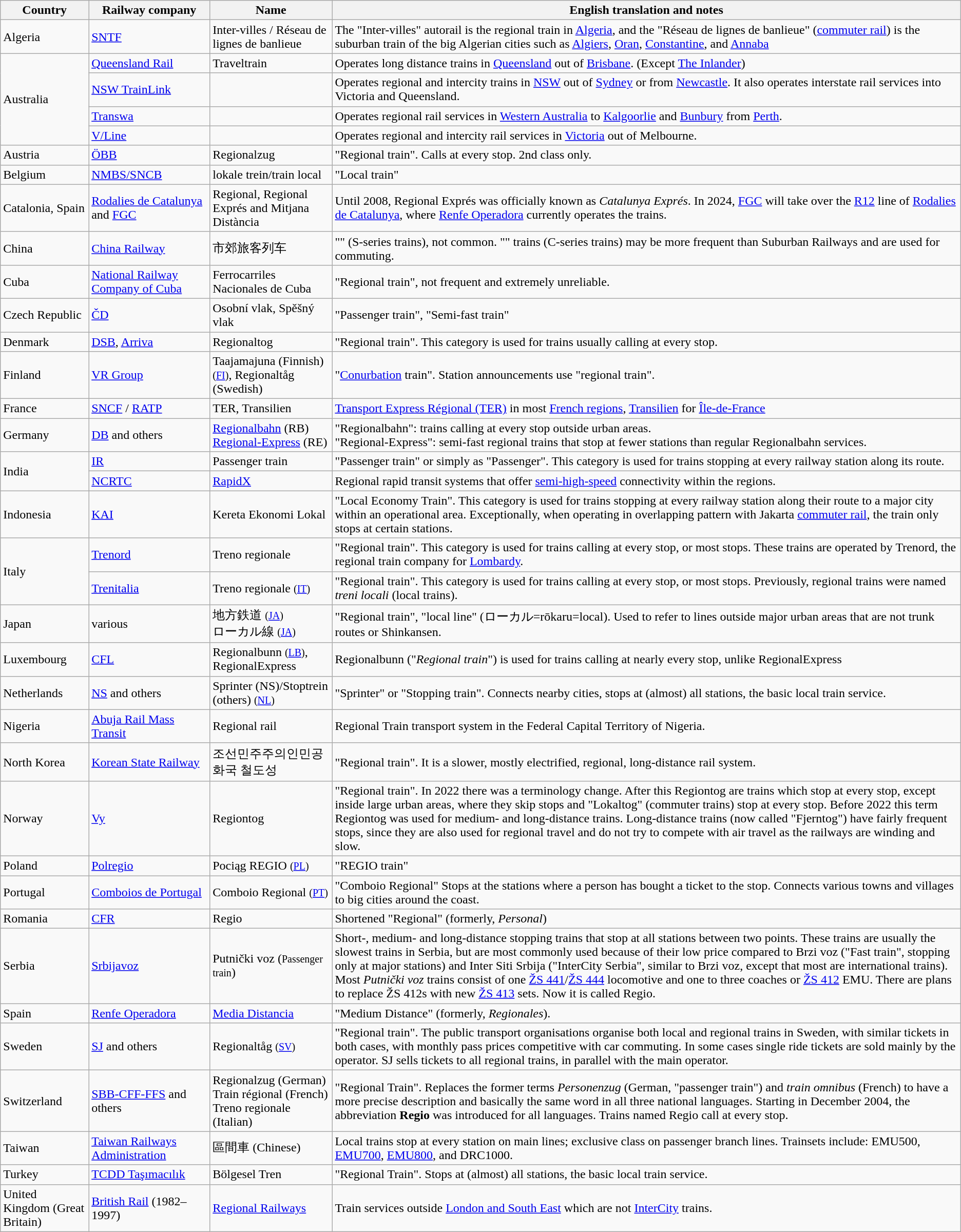<table class="wikitable float-left" style="clear: both;">
<tr>
<th>Country</th>
<th width=150>Railway company</th>
<th>Name</th>
<th>English translation and notes</th>
</tr>
<tr>
<td>Algeria</td>
<td><a href='#'>SNTF</a></td>
<td>Inter-villes / Réseau de lignes de banlieue</td>
<td>The "Inter-villes" autorail is the regional train in <a href='#'>Algeria</a>, and the "Réseau de lignes de banlieue" (<a href='#'>commuter rail</a>) is the suburban train of the big Algerian cities such as <a href='#'>Algiers</a>, <a href='#'>Oran</a>, <a href='#'>Constantine</a>, and <a href='#'>Annaba</a></td>
</tr>
<tr>
<td rowspan="4">Australia</td>
<td><a href='#'>Queensland Rail</a></td>
<td>Traveltrain</td>
<td>Operates long distance trains in <a href='#'>Queensland</a> out of <a href='#'>Brisbane</a>. (Except <a href='#'>The Inlander</a>)</td>
</tr>
<tr>
<td><a href='#'>NSW TrainLink</a></td>
<td></td>
<td>Operates regional and intercity trains in <a href='#'>NSW</a> out of <a href='#'>Sydney</a> or from <a href='#'>Newcastle</a>. It also operates interstate rail services into Victoria and Queensland.</td>
</tr>
<tr>
<td><a href='#'>Transwa</a></td>
<td></td>
<td>Operates regional rail services in <a href='#'>Western Australia</a> to <a href='#'>Kalgoorlie</a> and <a href='#'>Bunbury</a> from <a href='#'>Perth</a>.</td>
</tr>
<tr>
<td><a href='#'>V/Line</a></td>
<td></td>
<td>Operates regional and intercity rail services in <a href='#'>Victoria</a> out of Melbourne.</td>
</tr>
<tr>
<td>Austria</td>
<td><a href='#'>ÖBB</a></td>
<td>Regionalzug</td>
<td>"Regional train". Calls at every stop. 2nd class only.</td>
</tr>
<tr>
<td>Belgium</td>
<td><a href='#'>NMBS/SNCB</a></td>
<td>lokale trein/train local</td>
<td>"Local train"</td>
</tr>
<tr>
<td>Catalonia<em>,</em> Spain</td>
<td><a href='#'>Rodalies de Catalunya</a> and <a href='#'>FGC</a></td>
<td>Regional, Regional Exprés and Mitjana Distància</td>
<td>Until 2008, Regional Exprés was officially known as <em>Catalunya Exprés</em>. In 2024, <a href='#'>FGC</a> will take over the <a href='#'>R12</a> line of <a href='#'>Rodalies de Catalunya</a>, where <a href='#'>Renfe Operadora</a> currently operates the trains.</td>
</tr>
<tr>
<td>China</td>
<td><a href='#'>China Railway</a></td>
<td>市郊旅客列车</td>
<td>"" (S-series trains), not common. "" trains (C-series trains) may be more frequent than Suburban Railways and are used for commuting.</td>
</tr>
<tr>
<td>Cuba</td>
<td><a href='#'>National Railway Company of Cuba</a></td>
<td>Ferrocarriles Nacionales de Cuba</td>
<td>"Regional train", not frequent and extremely unreliable.</td>
</tr>
<tr>
<td>Czech Republic</td>
<td><a href='#'>ČD</a></td>
<td>Osobní vlak, Spěšný vlak</td>
<td>"Passenger train", "Semi-fast train"</td>
</tr>
<tr>
<td>Denmark</td>
<td><a href='#'>DSB</a>, <a href='#'>Arriva</a></td>
<td>Regionaltog</td>
<td>"Regional train". This category is used for trains usually calling at every stop.</td>
</tr>
<tr>
<td>Finland</td>
<td><a href='#'>VR Group</a></td>
<td>Taajamajuna (Finnish) <small>(<a href='#'>FI</a>)</small>, Regionaltåg (Swedish)</td>
<td>"<a href='#'>Conurbation</a> train". Station announcements use "regional train".</td>
</tr>
<tr>
<td>France</td>
<td><a href='#'>SNCF</a> / <a href='#'>RATP</a></td>
<td>TER, Transilien</td>
<td><a href='#'>Transport Express Régional (TER)</a> in most <a href='#'>French regions</a>, <a href='#'>Transilien</a> for <a href='#'>Île-de-France</a></td>
</tr>
<tr>
<td>Germany</td>
<td><a href='#'>DB</a> and others</td>
<td><a href='#'>Regionalbahn</a> (RB)<br><a href='#'>Regional-Express</a> (RE)</td>
<td>"Regionalbahn": trains calling at every stop outside urban areas.<br>"Regional-Express": semi-fast regional trains that stop at fewer stations than regular Regionalbahn services.</td>
</tr>
<tr>
<td rowspan=2>India</td>
<td><a href='#'>IR</a></td>
<td>Passenger train</td>
<td>"Passenger train" or simply as "Passenger". This category is used for trains stopping at every railway station along its route.</td>
</tr>
<tr>
<td><a href='#'>NCRTC</a></td>
<td><a href='#'>RapidX</a></td>
<td>Regional rapid transit systems that offer <a href='#'>semi-high-speed</a> connectivity within the regions.</td>
</tr>
<tr>
<td>Indonesia</td>
<td><a href='#'>KAI</a></td>
<td>Kereta Ekonomi Lokal</td>
<td>"Local Economy Train". This category is used for trains stopping at every railway station along their route to a major city within an operational area. Exceptionally, when operating in overlapping pattern with Jakarta <a href='#'>commuter rail</a>, the train only stops at certain stations.</td>
</tr>
<tr>
<td rowspan=2>Italy</td>
<td><a href='#'>Trenord</a></td>
<td>Treno regionale</td>
<td>"Regional train". This category is used for trains calling at every stop, or most stops. These trains are operated by Trenord, the regional train company for <a href='#'>Lombardy</a>.</td>
</tr>
<tr>
<td><a href='#'>Trenitalia</a></td>
<td>Treno regionale <small>(<a href='#'>IT</a>)</small></td>
<td>"Regional train". This category is used for trains calling at every stop, or most stops. Previously, regional trains were named <em>treni locali</em> (local trains).</td>
</tr>
<tr>
<td>Japan</td>
<td>various</td>
<td>地方鉄道 <small>(<a href='#'>JA</a>)</small><br>ローカル線 <small>(<a href='#'>JA</a>)</small></td>
<td>"Regional train", "local line" (ローカル=rōkaru=local). Used to refer to lines outside major urban areas that are not trunk routes or Shinkansen.</td>
</tr>
<tr>
<td>Luxembourg</td>
<td><a href='#'>CFL</a></td>
<td>Regionalbunn <small>(<a href='#'>LB</a>)</small>, RegionalExpress</td>
<td>Regionalbunn ("<em>Regional train</em>") is used for trains calling at nearly every stop, unlike RegionalExpress</td>
</tr>
<tr>
<td>Netherlands</td>
<td><a href='#'>NS</a> and others</td>
<td>Sprinter (NS)/Stoptrein (others) <small>(<a href='#'>NL</a>)</small></td>
<td>"Sprinter" or "Stopping train". Connects nearby cities, stops at (almost) all stations, the basic local train service.</td>
</tr>
<tr>
<td>Nigeria</td>
<td><a href='#'>Abuja Rail Mass Transit</a></td>
<td>Regional rail</td>
<td>Regional Train transport system in the Federal Capital Territory of Nigeria.</td>
</tr>
<tr>
<td>North Korea</td>
<td><a href='#'>Korean State Railway</a></td>
<td>조선민주주의인민공화국 철도성</td>
<td>"Regional train". It is a slower, mostly electrified, regional, long-distance rail system.</td>
</tr>
<tr>
<td>Norway</td>
<td><a href='#'>Vy</a></td>
<td>Regiontog</td>
<td>"Regional train". In 2022 there was a terminology change. After this Regiontog are trains which stop at every stop, except inside large urban areas, where they skip stops and "Lokaltog" (commuter trains) stop at every stop. Before 2022 this term Regiontog was used for medium- and long-distance trains. Long-distance trains (now called "Fjerntog") have fairly frequent stops, since they are also used for regional travel and do not try to compete with air travel as the railways are winding and slow.</td>
</tr>
<tr>
<td>Poland</td>
<td><a href='#'>Polregio</a></td>
<td>Pociąg REGIO <small>(<a href='#'>PL</a>)</small></td>
<td>"REGIO train"</td>
</tr>
<tr>
<td>Portugal</td>
<td><a href='#'>Comboios de Portugal</a></td>
<td>Comboio Regional <small>(<a href='#'>PT</a>)</small></td>
<td>"Comboio Regional" Stops at the stations where a person has bought a ticket to the stop. Connects various towns and villages to big cities around the coast.</td>
</tr>
<tr>
<td>Romania</td>
<td><a href='#'>CFR</a></td>
<td>Regio</td>
<td>Shortened "Regional" (formerly, <em>Personal</em>)</td>
</tr>
<tr>
<td>Serbia</td>
<td><a href='#'>Srbijavoz</a></td>
<td>Putnički voz (<small>Passenger train</small>)</td>
<td>Short-, medium- and long-distance stopping trains that stop at all stations between two points. These trains are usually the slowest trains in Serbia, but are most commonly used because of their low price compared to Brzi voz ("Fast train", stopping only at major stations) and Inter Siti Srbija ("InterCity Serbia", similar to Brzi voz, except that most are international trains). Most <em>Putnički voz</em> trains consist of one <a href='#'>ŽS 441</a>/<a href='#'>ŽS 444</a> locomotive and one to three coaches or <a href='#'>ŽS 412</a> EMU. There are plans to replace ŽS 412s with new <a href='#'>ŽS 413</a> sets. Now it is called Regio.</td>
</tr>
<tr>
<td>Spain</td>
<td><a href='#'>Renfe Operadora</a></td>
<td><a href='#'>Media Distancia</a></td>
<td>"Medium Distance" (formerly, <em>Regionales</em>).</td>
</tr>
<tr>
<td>Sweden</td>
<td><a href='#'>SJ</a> and others</td>
<td>Regionaltåg <small>(<a href='#'>SV</a>)</small></td>
<td>"Regional train". The public transport organisations organise both local and regional trains in Sweden, with similar tickets in both cases, with monthly pass prices competitive with car commuting. In some cases single ride tickets are sold mainly by the operator. SJ sells tickets to all regional trains, in parallel with the main operator.</td>
</tr>
<tr>
<td>Switzerland</td>
<td><a href='#'>SBB-CFF-FFS</a> and others</td>
<td>Regionalzug (German)<br>Train régional (French)<br>Treno regionale (Italian)</td>
<td>"Regional Train". Replaces the former terms <em>Personenzug</em> (German, "passenger train") and <em>train omnibus</em> (French) to have a more precise description and basically the same word in all three national languages. Starting in December 2004, the abbreviation <strong>Regio</strong> was introduced for all languages. Trains named Regio call at every stop.</td>
</tr>
<tr>
<td>Taiwan</td>
<td><a href='#'>Taiwan Railways Administration</a></td>
<td>區間車 (Chinese)</td>
<td>Local trains stop at every station on main lines; exclusive class on passenger branch lines. Trainsets include: EMU500, <a href='#'>EMU700</a>, <a href='#'>EMU800</a>, and DRC1000.</td>
</tr>
<tr>
<td>Turkey</td>
<td><a href='#'>TCDD Taşımacılık</a></td>
<td>Bölgesel Tren</td>
<td>"Regional Train". Stops at (almost) all stations, the basic local train service.</td>
</tr>
<tr>
<td>United Kingdom (Great Britain)</td>
<td><a href='#'>British Rail</a> (1982–1997)</td>
<td><a href='#'>Regional Railways</a></td>
<td>Train services outside <a href='#'>London and South East</a> which are not <a href='#'>InterCity</a> trains.</td>
</tr>
</table>
